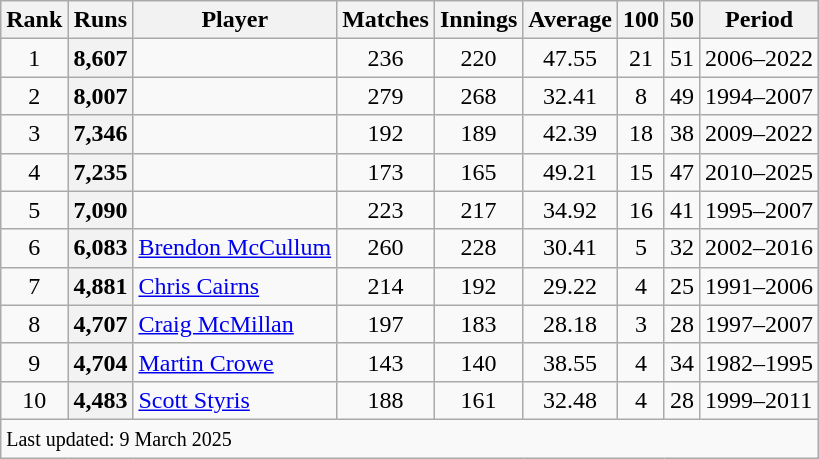<table class="wikitable plainrowheaders sortable">
<tr>
<th scope=col>Rank</th>
<th scope=col>Runs</th>
<th scope=col>Player</th>
<th scope=col>Matches</th>
<th scope=col>Innings</th>
<th scope=col>Average</th>
<th scope=col>100</th>
<th scope=col>50</th>
<th scope=col>Period</th>
</tr>
<tr>
<td align=center>1</td>
<th scope=row style="text-align:center;">8,607</th>
<td></td>
<td align=center>236</td>
<td align=center>220</td>
<td align=center>47.55</td>
<td align=center>21</td>
<td align=center>51</td>
<td>2006–2022</td>
</tr>
<tr>
<td align=center>2</td>
<th scope=row style=text-align:center;>8,007</th>
<td></td>
<td align=center>279</td>
<td align=center>268</td>
<td align=center>32.41</td>
<td align=center>8</td>
<td align=center>49</td>
<td>1994–2007</td>
</tr>
<tr>
<td align=center>3</td>
<th scope=row style=text-align:center;>7,346</th>
<td></td>
<td align=center>192</td>
<td align=center>189</td>
<td align=center>42.39</td>
<td align=center>18</td>
<td align=center>38</td>
<td>2009–2022</td>
</tr>
<tr>
<td align="center">4</td>
<th scope="row" style="text-align:center;">7,235</th>
<td></td>
<td align="center">173</td>
<td align="center">165</td>
<td align="center">49.21</td>
<td align="center">15</td>
<td align="center">47</td>
<td>2010–2025</td>
</tr>
<tr>
<td align="center">5</td>
<th scope="row" style="text-align:center;">7,090</th>
<td></td>
<td align="center">223</td>
<td align="center">217</td>
<td align="center">34.92</td>
<td align="center">16</td>
<td align="center">41</td>
<td>1995–2007</td>
</tr>
<tr>
<td align=center>6</td>
<th scope=row style=text-align:center;>6,083</th>
<td><a href='#'>Brendon McCullum</a></td>
<td align=center>260</td>
<td align=center>228</td>
<td align=center>30.41</td>
<td align=center>5</td>
<td align=center>32</td>
<td>2002–2016</td>
</tr>
<tr>
<td align=center>7</td>
<th scope=row style=text-align:center;>4,881</th>
<td><a href='#'>Chris Cairns</a></td>
<td align=center>214</td>
<td align=center>192</td>
<td align=center>29.22</td>
<td align=center>4</td>
<td align=center>25</td>
<td>1991–2006</td>
</tr>
<tr>
<td align=center>8</td>
<th scope=row style=text-align:center;>4,707</th>
<td><a href='#'>Craig McMillan</a></td>
<td align=center>197</td>
<td align=center>183</td>
<td align=center>28.18</td>
<td align=center>3</td>
<td align=center>28</td>
<td>1997–2007</td>
</tr>
<tr>
<td align=center>9</td>
<th scope=row style=text-align:center;>4,704</th>
<td><a href='#'>Martin Crowe</a></td>
<td align=center>143</td>
<td align=center>140</td>
<td align=center>38.55</td>
<td align=center>4</td>
<td align=center>34</td>
<td>1982–1995</td>
</tr>
<tr>
<td align=center>10</td>
<th scope=row style=text-align:center;>4,483</th>
<td><a href='#'>Scott Styris</a></td>
<td align=center>188</td>
<td align=center>161</td>
<td align=center>32.48</td>
<td align=center>4</td>
<td align=center>28</td>
<td>1999–2011</td>
</tr>
<tr class="sortbottom">
<td colspan="9"><small>Last updated: 9 March 2025</small></td>
</tr>
</table>
